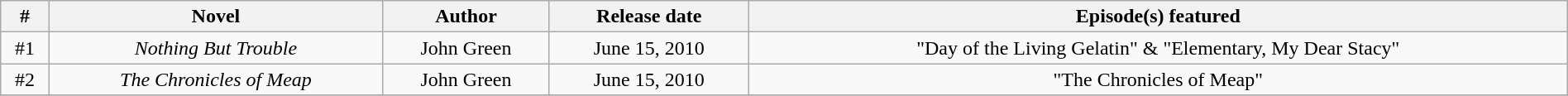<table class="wikitable sortable" width="100%" border="1" style="font-size: 100%; text-align:center">
<tr>
<th>#</th>
<th>Novel</th>
<th>Author</th>
<th>Release date</th>
<th>Episode(s) featured</th>
</tr>
<tr>
<td>#1</td>
<td><em>Nothing But Trouble</em></td>
<td>John Green</td>
<td>June 15, 2010</td>
<td>"Day of the Living Gelatin" & "Elementary, My Dear Stacy"</td>
</tr>
<tr>
<td>#2</td>
<td><em>The Chronicles of Meap</em></td>
<td>John Green</td>
<td>June 15, 2010</td>
<td>"The Chronicles of Meap"</td>
</tr>
<tr>
</tr>
</table>
